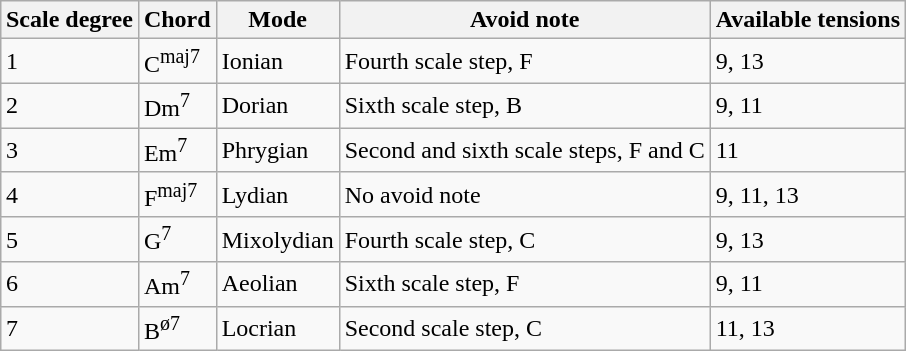<table class="wikitable" style="margin: 1em auto 1em auto;">
<tr>
<th>Scale degree</th>
<th>Chord</th>
<th>Mode</th>
<th>Avoid note</th>
<th>Available tensions</th>
</tr>
<tr>
<td>1</td>
<td>C<sup>maj7</sup></td>
<td>Ionian</td>
<td>Fourth scale step, F</td>
<td>9, 13</td>
</tr>
<tr>
<td>2</td>
<td>Dm<sup>7</sup></td>
<td>Dorian</td>
<td>Sixth scale step, B</td>
<td>9, 11</td>
</tr>
<tr>
<td>3</td>
<td>Em<sup>7</sup></td>
<td>Phrygian</td>
<td>Second and sixth scale steps, F and C</td>
<td>11</td>
</tr>
<tr>
<td>4</td>
<td>F<sup>maj7</sup></td>
<td>Lydian</td>
<td>No avoid note</td>
<td>9, 11, 13</td>
</tr>
<tr>
<td>5</td>
<td>G<sup>7</sup></td>
<td>Mixolydian</td>
<td>Fourth scale step, C</td>
<td>9, 13</td>
</tr>
<tr>
<td>6</td>
<td>Am<sup>7</sup></td>
<td>Aeolian</td>
<td>Sixth scale step, F</td>
<td>9, 11</td>
</tr>
<tr>
<td>7</td>
<td>B<sup>ø7</sup></td>
<td>Locrian</td>
<td>Second scale step, C</td>
<td>11, 13</td>
</tr>
</table>
